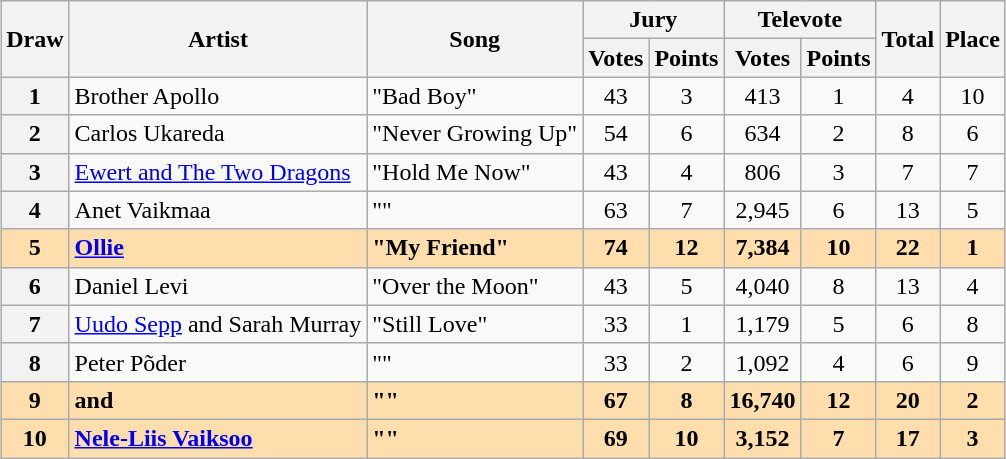<table class="sortable wikitable plainrowheaders" style="margin: 1em auto 1em auto; text-align:center;">
<tr>
<th rowspan="2" scope="col">Draw</th>
<th rowspan="2" scope="col">Artist</th>
<th rowspan="2" scope="col">Song</th>
<th colspan="2" scope="col">Jury</th>
<th colspan="2" scope="col">Televote</th>
<th rowspan="2" scope="col">Total</th>
<th rowspan="2" scope="col">Place</th>
</tr>
<tr>
<th>Votes</th>
<th>Points</th>
<th>Votes</th>
<th>Points</th>
</tr>
<tr>
<th scope="row" style="text-align:center;">1</th>
<td align="left">Brother Apollo</td>
<td align="left">"Bad Boy"</td>
<td>43</td>
<td>3</td>
<td>413</td>
<td>1</td>
<td>4</td>
<td>10</td>
</tr>
<tr>
<th scope="row" style="text-align:center;">2</th>
<td align="left">Carlos Ukareda</td>
<td align="left">"Never Growing Up"</td>
<td>54</td>
<td>6</td>
<td>634</td>
<td>2</td>
<td>8</td>
<td>6</td>
</tr>
<tr>
<th scope="row" style="text-align:center;">3</th>
<td align="left"><a href='#'>Ewert and The Two Dragons</a></td>
<td align="left">"Hold Me Now"</td>
<td>43</td>
<td>4</td>
<td>806</td>
<td>3</td>
<td>7</td>
<td>7</td>
</tr>
<tr>
<th scope="row" style="text-align:center;">4</th>
<td align="left">Anet Vaikmaa</td>
<td align="left">""</td>
<td>63</td>
<td>7</td>
<td>2,945</td>
<td>6</td>
<td>13</td>
<td>5</td>
</tr>
<tr style="font-weight:bold; background:navajowhite;">
<th scope="row" style="text-align:center; font-weight:bold; background:navajowhite;">5</th>
<td align="left"><a href='#'>Ollie</a></td>
<td align="left">"My Friend"</td>
<td>74</td>
<td>12</td>
<td>7,384</td>
<td>10</td>
<td>22</td>
<td>1</td>
</tr>
<tr>
<th scope="row" style="text-align:center;">6</th>
<td align="left">Daniel Levi</td>
<td align="left">"Over the Moon"</td>
<td>43</td>
<td>5</td>
<td>4,040</td>
<td>8</td>
<td>13</td>
<td>4</td>
</tr>
<tr>
<th scope="row" style="text-align:center;">7</th>
<td align="left"><a href='#'>Uudo Sepp</a> and Sarah Murray</td>
<td align="left">"Still Love"</td>
<td>33</td>
<td>1</td>
<td>1,179</td>
<td>5</td>
<td>6</td>
<td>8</td>
</tr>
<tr>
<th scope="row" style="text-align:center;">8</th>
<td align="left">Peter Põder</td>
<td align="left">""</td>
<td>33</td>
<td>2</td>
<td>1,092</td>
<td>4</td>
<td>6</td>
<td>9</td>
</tr>
<tr style="font-weight:bold; background:navajowhite;">
<th scope="row" style="text-align:center; font-weight:bold; background:navajowhite;">9</th>
<td align="left"> and </td>
<td align="left">""</td>
<td>67</td>
<td>8</td>
<td>16,740</td>
<td>12</td>
<td>20</td>
<td>2</td>
</tr>
<tr style="font-weight:bold; background:navajowhite;">
<th scope="row" style="text-align:center; font-weight:bold; background:navajowhite;">10</th>
<td align="left"><a href='#'>Nele-Liis Vaiksoo</a></td>
<td align="left">""</td>
<td>69</td>
<td>10</td>
<td>3,152</td>
<td>7</td>
<td>17</td>
<td>3</td>
</tr>
</table>
